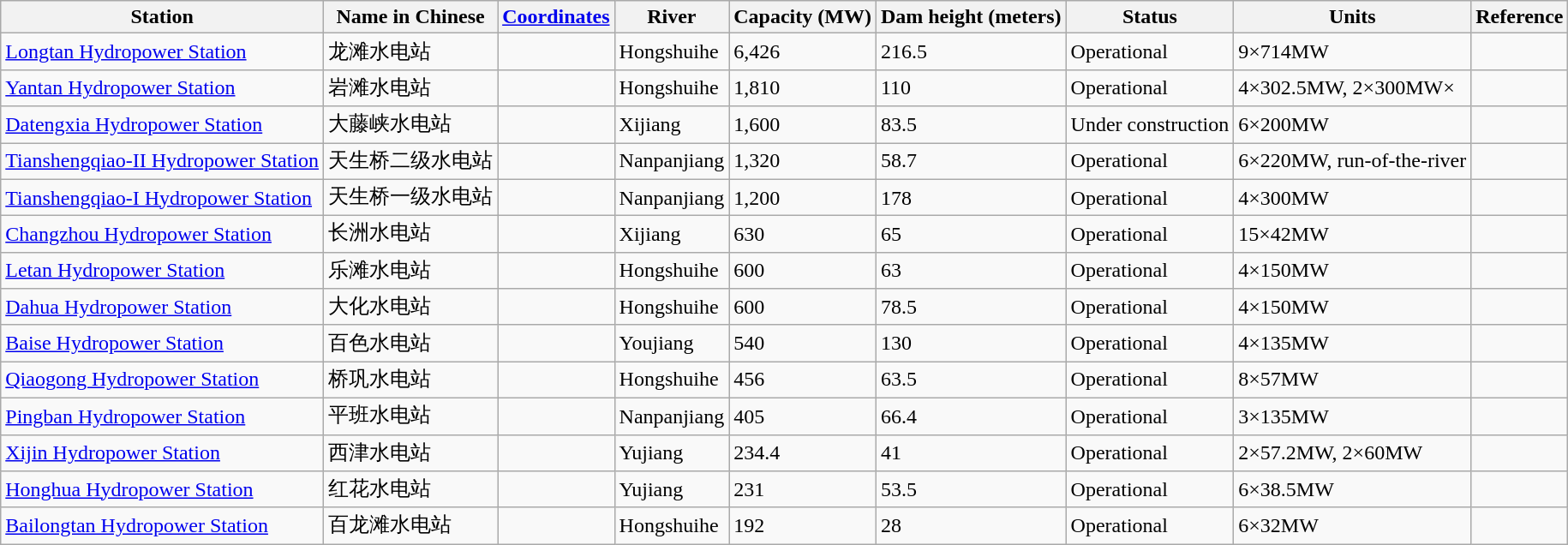<table class="wikitable sortable">
<tr>
<th>Station</th>
<th>Name in Chinese</th>
<th><a href='#'>Coordinates</a></th>
<th>River</th>
<th>Capacity (MW)</th>
<th>Dam height (meters)</th>
<th>Status</th>
<th>Units</th>
<th>Reference</th>
</tr>
<tr>
<td><a href='#'>Longtan Hydropower Station</a></td>
<td>龙滩水电站</td>
<td></td>
<td>Hongshuihe</td>
<td>6,426</td>
<td>216.5</td>
<td>Operational</td>
<td>9×714MW</td>
<td></td>
</tr>
<tr>
<td><a href='#'>Yantan Hydropower Station</a></td>
<td>岩滩水电站</td>
<td></td>
<td>Hongshuihe</td>
<td>1,810</td>
<td>110</td>
<td>Operational</td>
<td>4×302.5MW, 2×300MW×</td>
<td></td>
</tr>
<tr>
<td><a href='#'>Datengxia Hydropower Station</a></td>
<td>大藤峡水电站</td>
<td></td>
<td>Xijiang</td>
<td>1,600</td>
<td>83.5</td>
<td>Under construction</td>
<td>6×200MW</td>
<td></td>
</tr>
<tr>
<td><a href='#'>Tianshengqiao-II Hydropower Station</a></td>
<td>天生桥二级水电站</td>
<td></td>
<td>Nanpanjiang</td>
<td>1,320</td>
<td>58.7</td>
<td>Operational</td>
<td>6×220MW, run-of-the-river</td>
<td></td>
</tr>
<tr>
<td><a href='#'>Tianshengqiao-I Hydropower Station</a></td>
<td>天生桥一级水电站</td>
<td></td>
<td>Nanpanjiang</td>
<td>1,200</td>
<td>178</td>
<td>Operational</td>
<td>4×300MW</td>
<td></td>
</tr>
<tr>
<td><a href='#'>Changzhou Hydropower Station</a></td>
<td>长洲水电站</td>
<td></td>
<td>Xijiang</td>
<td>630</td>
<td>65</td>
<td>Operational</td>
<td>15×42MW</td>
<td></td>
</tr>
<tr>
<td><a href='#'>Letan Hydropower Station</a></td>
<td>乐滩水电站</td>
<td></td>
<td>Hongshuihe</td>
<td>600</td>
<td>63</td>
<td>Operational</td>
<td>4×150MW</td>
<td></td>
</tr>
<tr>
<td><a href='#'>Dahua Hydropower Station</a></td>
<td>大化水电站</td>
<td></td>
<td>Hongshuihe</td>
<td>600</td>
<td>78.5</td>
<td>Operational</td>
<td>4×150MW</td>
<td></td>
</tr>
<tr>
<td><a href='#'>Baise Hydropower Station</a></td>
<td>百色水电站</td>
<td></td>
<td>Youjiang</td>
<td>540</td>
<td>130</td>
<td>Operational</td>
<td>4×135MW</td>
<td></td>
</tr>
<tr>
<td><a href='#'>Qiaogong Hydropower Station</a></td>
<td>桥巩水电站</td>
<td></td>
<td>Hongshuihe</td>
<td>456</td>
<td>63.5</td>
<td>Operational</td>
<td>8×57MW</td>
<td></td>
</tr>
<tr>
<td><a href='#'>Pingban Hydropower Station</a></td>
<td>平班水电站</td>
<td></td>
<td>Nanpanjiang</td>
<td>405</td>
<td>66.4</td>
<td>Operational</td>
<td>3×135MW</td>
<td></td>
</tr>
<tr>
<td><a href='#'>Xijin Hydropower Station</a></td>
<td>西津水电站</td>
<td></td>
<td>Yujiang</td>
<td>234.4</td>
<td>41</td>
<td>Operational</td>
<td>2×57.2MW, 2×60MW</td>
<td></td>
</tr>
<tr>
<td><a href='#'>Honghua Hydropower Station</a></td>
<td>红花水电站</td>
<td></td>
<td>Yujiang</td>
<td>231</td>
<td>53.5</td>
<td>Operational</td>
<td>6×38.5MW</td>
<td></td>
</tr>
<tr>
<td><a href='#'>Bailongtan Hydropower Station</a></td>
<td>百龙滩水电站</td>
<td></td>
<td>Hongshuihe</td>
<td>192</td>
<td>28</td>
<td>Operational</td>
<td>6×32MW</td>
<td></td>
</tr>
</table>
